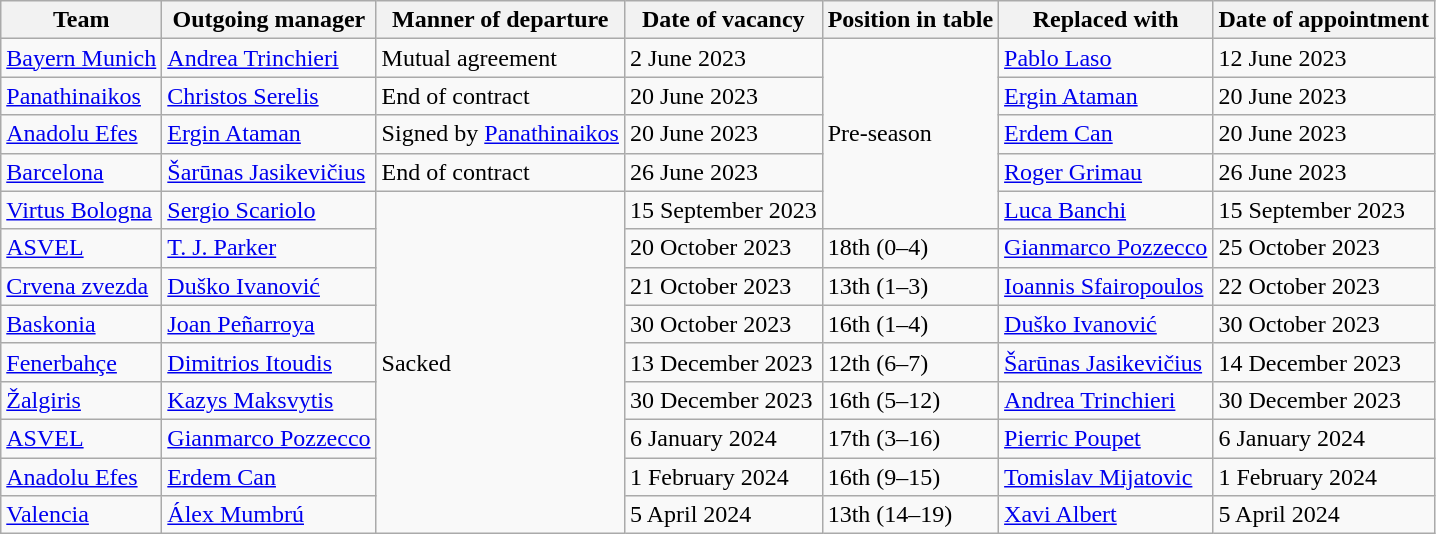<table class="wikitable sortable">
<tr>
<th>Team</th>
<th>Outgoing manager</th>
<th>Manner of departure</th>
<th>Date of vacancy</th>
<th>Position in table</th>
<th>Replaced with</th>
<th>Date of appointment</th>
</tr>
<tr>
<td> <a href='#'>Bayern Munich</a></td>
<td> <a href='#'>Andrea Trinchieri</a></td>
<td>Mutual agreement</td>
<td>2 June 2023</td>
<td rowspan="5">Pre-season</td>
<td> <a href='#'>Pablo Laso</a></td>
<td>12 June 2023</td>
</tr>
<tr>
<td> <a href='#'>Panathinaikos</a></td>
<td> <a href='#'>Christos Serelis</a></td>
<td>End of contract</td>
<td>20 June 2023</td>
<td> <a href='#'>Ergin Ataman</a></td>
<td>20 June 2023</td>
</tr>
<tr>
<td> <a href='#'>Anadolu Efes</a></td>
<td> <a href='#'>Ergin Ataman</a></td>
<td>Signed by <a href='#'>Panathinaikos</a></td>
<td>20 June 2023</td>
<td> <a href='#'>Erdem Can</a></td>
<td>20 June 2023</td>
</tr>
<tr>
<td> <a href='#'>Barcelona</a></td>
<td> <a href='#'>Šarūnas Jasikevičius</a></td>
<td>End of contract</td>
<td>26 June 2023</td>
<td> <a href='#'>Roger Grimau</a></td>
<td>26 June 2023</td>
</tr>
<tr>
<td> <a href='#'>Virtus Bologna</a></td>
<td> <a href='#'>Sergio Scariolo</a></td>
<td rowspan="9">Sacked</td>
<td>15 September 2023</td>
<td> <a href='#'>Luca Banchi</a></td>
<td>15 September 2023</td>
</tr>
<tr>
<td> <a href='#'>ASVEL</a></td>
<td> <a href='#'>T. J. Parker</a></td>
<td>20 October 2023</td>
<td>18th (0–4)</td>
<td> <a href='#'>Gianmarco Pozzecco</a></td>
<td>25 October 2023</td>
</tr>
<tr>
<td> <a href='#'>Crvena zvezda</a></td>
<td> <a href='#'>Duško Ivanović</a></td>
<td>21 October 2023</td>
<td>13th (1–3)</td>
<td> <a href='#'>Ioannis Sfairopoulos</a></td>
<td>22 October 2023</td>
</tr>
<tr>
<td> <a href='#'>Baskonia</a></td>
<td> <a href='#'>Joan Peñarroya</a></td>
<td>30 October 2023</td>
<td>16th (1–4)</td>
<td> <a href='#'>Duško Ivanović</a></td>
<td>30 October 2023</td>
</tr>
<tr>
<td> <a href='#'>Fenerbahçe</a></td>
<td> <a href='#'>Dimitrios Itoudis</a></td>
<td>13 December 2023</td>
<td>12th (6–7)</td>
<td> <a href='#'>Šarūnas Jasikevičius</a></td>
<td>14 December 2023</td>
</tr>
<tr>
<td> <a href='#'>Žalgiris</a></td>
<td> <a href='#'>Kazys Maksvytis</a></td>
<td>30 December 2023</td>
<td>16th (5–12)</td>
<td> <a href='#'>Andrea Trinchieri</a></td>
<td>30 December 2023</td>
</tr>
<tr>
<td> <a href='#'>ASVEL</a></td>
<td> <a href='#'>Gianmarco Pozzecco</a></td>
<td>6 January 2024</td>
<td>17th (3–16)</td>
<td> <a href='#'>Pierric Poupet</a></td>
<td>6 January 2024</td>
</tr>
<tr>
<td> <a href='#'>Anadolu Efes</a></td>
<td> <a href='#'>Erdem Can</a></td>
<td>1 February 2024</td>
<td>16th (9–15)</td>
<td> <a href='#'>Tomislav Mijatovic</a></td>
<td>1 February 2024</td>
</tr>
<tr>
<td> <a href='#'>Valencia</a></td>
<td> <a href='#'>Álex Mumbrú</a></td>
<td>5 April 2024</td>
<td>13th (14–19)</td>
<td> <a href='#'>Xavi Albert</a></td>
<td>5 April 2024</td>
</tr>
</table>
